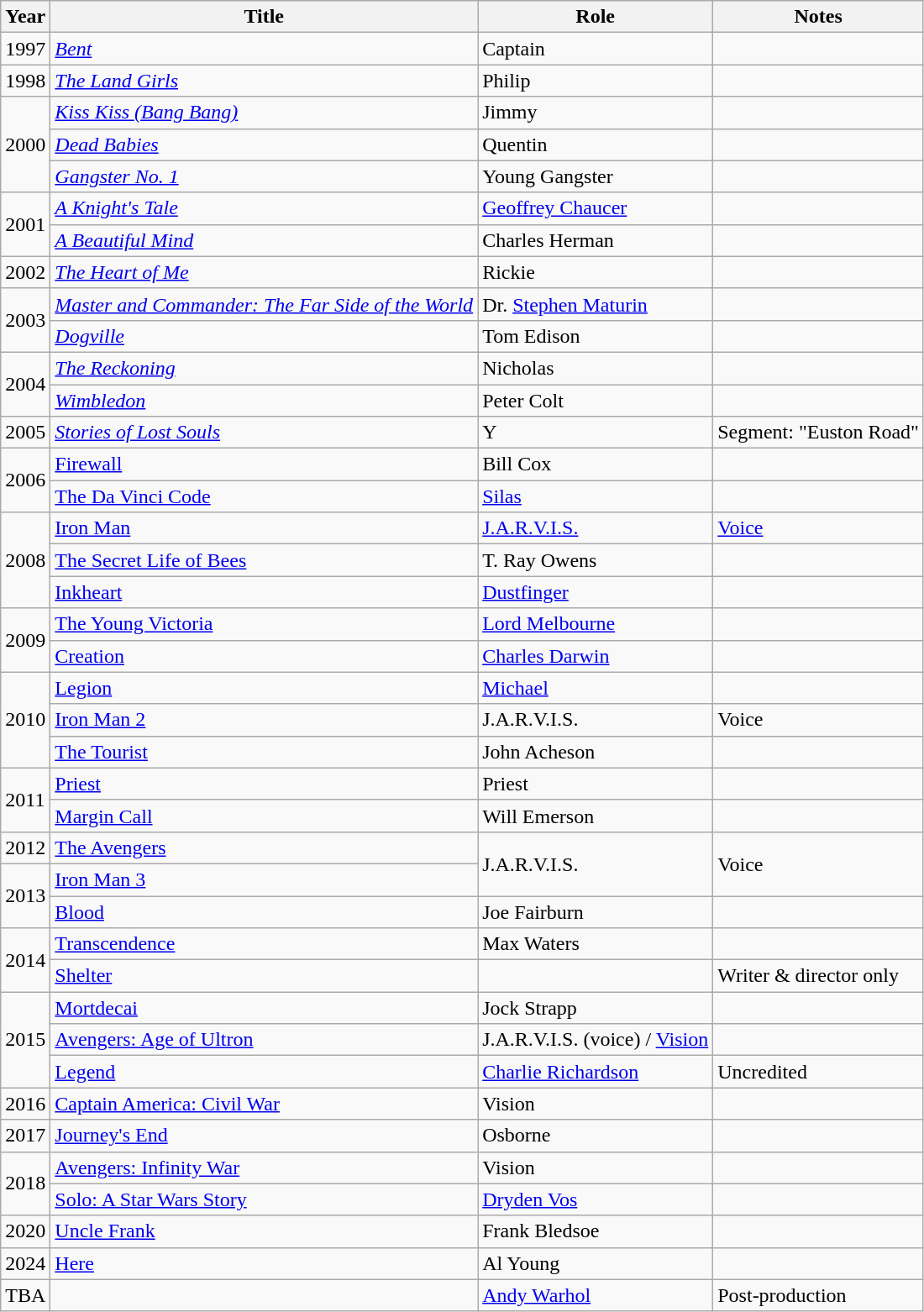<table class="wikitable sortable">
<tr>
<th>Year</th>
<th>Title</th>
<th>Role</th>
<th class=unsortable>Notes</th>
</tr>
<tr>
<td>1997</td>
<td><em><a href='#'>Bent</a></em></td>
<td>Captain</td>
<td></td>
</tr>
<tr>
<td>1998</td>
<td><em><a href='#'>The Land Girls</a></em></td>
<td>Philip</td>
<td></td>
</tr>
<tr>
<td rowspan="3">2000</td>
<td><em><a href='#'>Kiss Kiss (Bang Bang)</a></em></td>
<td>Jimmy</td>
<td></td>
</tr>
<tr>
<td><em><a href='#'>Dead Babies</a></em></td>
<td>Quentin</td>
<td></td>
</tr>
<tr>
<td><em><a href='#'>Gangster No. 1</a></em></td>
<td>Young Gangster</td>
<td></td>
</tr>
<tr>
<td rowspan=2>2001</td>
<td><em><a href='#'>A Knight's Tale</a></em></td>
<td><a href='#'>Geoffrey Chaucer</a></td>
<td></td>
</tr>
<tr>
<td><em><a href='#'>A Beautiful Mind</a></em></td>
<td>Charles Herman</td>
<td></td>
</tr>
<tr>
<td>2002</td>
<td><em><a href='#'>The Heart of Me</a></em></td>
<td>Rickie</td>
<td></td>
</tr>
<tr>
<td rowspan=2>2003</td>
<td><em><a href='#'>Master and Commander: The Far Side of the World</a></em></td>
<td>Dr. <a href='#'>Stephen Maturin</a></td>
<td></td>
</tr>
<tr>
<td><em><a href='#'>Dogville</a></em></td>
<td>Tom Edison</td>
<td></td>
</tr>
<tr>
<td rowspan=2>2004</td>
<td><em><a href='#'>The Reckoning</a></em></td>
<td>Nicholas</td>
<td></td>
</tr>
<tr>
<td><em><a href='#'>Wimbledon</a></em></td>
<td>Peter Colt</td>
<td></td>
</tr>
<tr>
<td>2005</td>
<td><em><a href='#'>Stories of Lost Souls</a></td>
<td>Y</td>
<td>Segment: "Euston Road"</td>
</tr>
<tr>
<td rowspan=2>2006</td>
<td></em><a href='#'>Firewall</a><em></td>
<td>Bill Cox</td>
<td></td>
</tr>
<tr>
<td></em><a href='#'>The Da Vinci Code</a><em></td>
<td><a href='#'>Silas</a></td>
<td></td>
</tr>
<tr>
<td rowspan="3">2008</td>
<td></em><a href='#'>Iron Man</a><em></td>
<td><a href='#'>J.A.R.V.I.S.</a></td>
<td><a href='#'>Voice</a></td>
</tr>
<tr>
<td></em><a href='#'>The Secret Life of Bees</a><em></td>
<td>T. Ray Owens</td>
<td></td>
</tr>
<tr>
<td></em><a href='#'>Inkheart</a><em></td>
<td><a href='#'>Dustfinger</a></td>
<td></td>
</tr>
<tr>
<td rowspan=2>2009</td>
<td></em><a href='#'>The Young Victoria</a><em></td>
<td><a href='#'>Lord Melbourne</a></td>
<td></td>
</tr>
<tr>
<td></em><a href='#'>Creation</a><em></td>
<td><a href='#'>Charles Darwin</a></td>
<td></td>
</tr>
<tr>
<td rowspan=3>2010</td>
<td></em><a href='#'>Legion</a><em></td>
<td><a href='#'>Michael</a></td>
<td></td>
</tr>
<tr>
<td></em><a href='#'>Iron Man 2</a><em></td>
<td>J.A.R.V.I.S.</td>
<td>Voice</td>
</tr>
<tr>
<td></em><a href='#'>The Tourist</a><em></td>
<td>John Acheson</td>
<td></td>
</tr>
<tr>
<td rowspan=2>2011</td>
<td></em><a href='#'>Priest</a><em></td>
<td>Priest</td>
<td></td>
</tr>
<tr>
<td></em><a href='#'>Margin Call</a><em></td>
<td>Will Emerson</td>
<td></td>
</tr>
<tr>
<td>2012</td>
<td></em><a href='#'>The Avengers</a><em></td>
<td rowspan="2">J.A.R.V.I.S.</td>
<td rowspan="2">Voice</td>
</tr>
<tr>
<td rowspan=2>2013</td>
<td></em><a href='#'>Iron Man 3</a><em></td>
</tr>
<tr>
<td></em><a href='#'>Blood</a><em></td>
<td>Joe Fairburn</td>
<td></td>
</tr>
<tr>
<td rowspan=2>2014</td>
<td></em><a href='#'>Transcendence</a><em></td>
<td>Max Waters</td>
<td></td>
</tr>
<tr>
<td></em><a href='#'>Shelter</a><em></td>
<td></td>
<td>Writer & director only</td>
</tr>
<tr>
<td rowspan="3">2015</td>
<td></em><a href='#'>Mortdecai</a><em></td>
<td>Jock Strapp</td>
<td></td>
</tr>
<tr>
<td></em><a href='#'>Avengers: Age of Ultron</a><em></td>
<td>J.A.R.V.I.S. (voice) / <a href='#'>Vision</a></td>
<td></td>
</tr>
<tr>
<td></em><a href='#'>Legend</a><em></td>
<td><a href='#'>Charlie Richardson</a></td>
<td>Uncredited</td>
</tr>
<tr>
<td>2016</td>
<td></em><a href='#'>Captain America: Civil War</a><em></td>
<td>Vision</td>
<td></td>
</tr>
<tr>
<td>2017</td>
<td></em><a href='#'>Journey's End</a><em></td>
<td>Osborne</td>
<td></td>
</tr>
<tr>
<td rowspan=2>2018</td>
<td></em><a href='#'>Avengers: Infinity War</a><em></td>
<td>Vision</td>
<td></td>
</tr>
<tr>
<td></em><a href='#'>Solo: A Star Wars Story</a><em></td>
<td><a href='#'>Dryden Vos</a></td>
<td></td>
</tr>
<tr>
<td>2020</td>
<td></em><a href='#'>Uncle Frank</a><em></td>
<td>Frank Bledsoe</td>
<td></td>
</tr>
<tr>
<td>2024</td>
<td></em><a href='#'>Here</a><em></td>
<td>Al Young</td>
<td></td>
</tr>
<tr>
<td>TBA</td>
<td></td>
<td><a href='#'>Andy Warhol</a></td>
<td>Post-production</td>
</tr>
</table>
